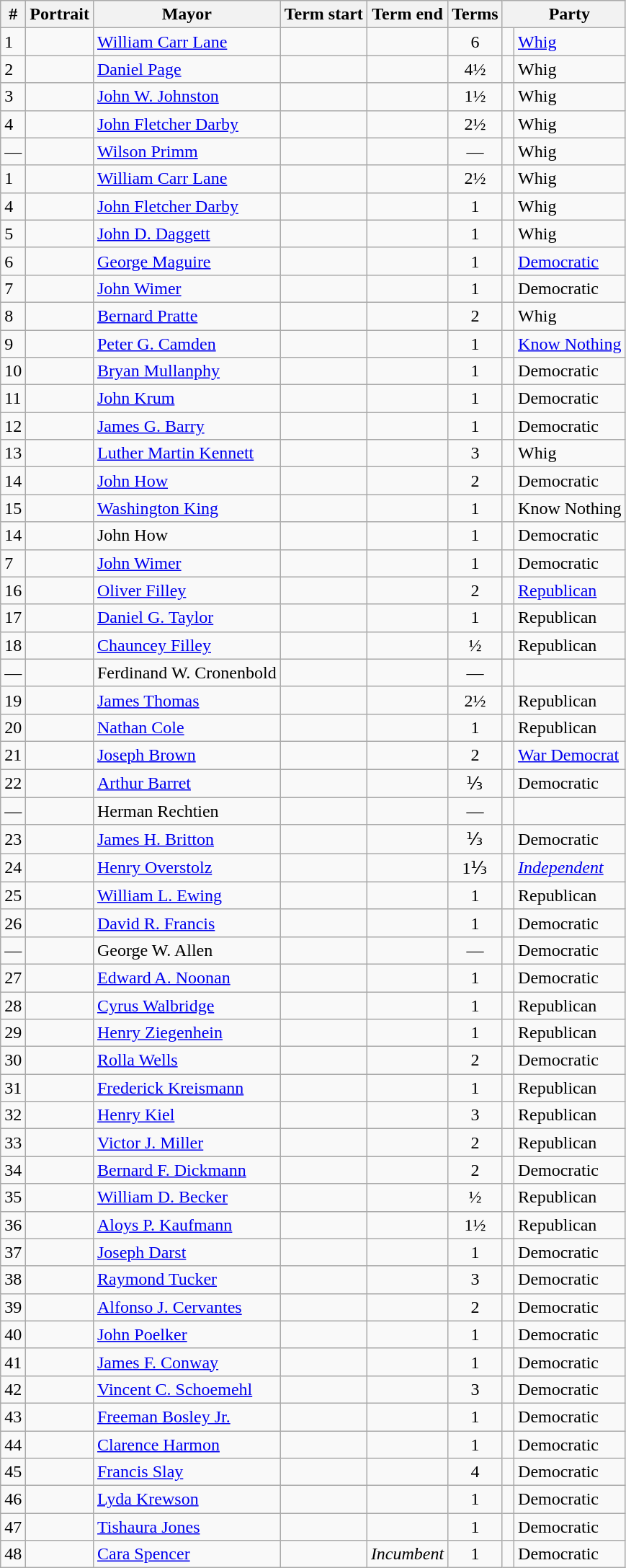<table class="wikitable sortable">
<tr>
<th align=center>#</th>
<th>Portrait</th>
<th>Mayor</th>
<th>Term start</th>
<th>Term end</th>
<th>Terms</th>
<th class=unsortable> </th>
<th style="border-left-style:hidden;padding:0.1em 0em">Party</th>
</tr>
<tr>
<td>1</td>
<td></td>
<td><a href='#'>William Carr Lane</a></td>
<td></td>
<td></td>
<td align=center>6</td>
<td bgcolor=></td>
<td><a href='#'>Whig</a></td>
</tr>
<tr>
<td>2</td>
<td></td>
<td><a href='#'>Daniel Page</a></td>
<td></td>
<td></td>
<td align=center>4½</td>
<td bgcolor=></td>
<td>Whig</td>
</tr>
<tr>
<td>3</td>
<td></td>
<td><a href='#'>John W. Johnston</a></td>
<td></td>
<td></td>
<td align=center>1½</td>
<td bgcolor=></td>
<td>Whig</td>
</tr>
<tr>
<td>4</td>
<td></td>
<td><a href='#'>John Fletcher Darby</a></td>
<td></td>
<td></td>
<td align=center>2½</td>
<td bgcolor=></td>
<td>Whig</td>
</tr>
<tr>
<td>—</td>
<td></td>
<td><a href='#'>Wilson Primm</a></td>
<td></td>
<td></td>
<td align=center>—</td>
<td bgcolor=></td>
<td>Whig</td>
</tr>
<tr>
<td>1</td>
<td></td>
<td><a href='#'>William Carr Lane</a></td>
<td></td>
<td></td>
<td align=center>2½</td>
<td bgcolor=></td>
<td>Whig</td>
</tr>
<tr>
<td>4</td>
<td></td>
<td><a href='#'>John Fletcher Darby</a></td>
<td></td>
<td></td>
<td align=center>1</td>
<td bgcolor=></td>
<td>Whig</td>
</tr>
<tr>
<td>5</td>
<td></td>
<td><a href='#'>John D. Daggett</a></td>
<td></td>
<td></td>
<td align=center>1</td>
<td bgcolor=></td>
<td>Whig</td>
</tr>
<tr>
<td>6</td>
<td></td>
<td><a href='#'>George Maguire</a></td>
<td></td>
<td></td>
<td align=center>1</td>
<td bgcolor=></td>
<td><a href='#'>Democratic</a></td>
</tr>
<tr>
<td>7</td>
<td></td>
<td><a href='#'>John Wimer</a></td>
<td></td>
<td></td>
<td align=center>1</td>
<td bgcolor=></td>
<td>Democratic</td>
</tr>
<tr>
<td>8</td>
<td></td>
<td><a href='#'>Bernard Pratte</a></td>
<td></td>
<td></td>
<td align=center>2</td>
<td bgcolor=></td>
<td>Whig</td>
</tr>
<tr>
<td>9</td>
<td></td>
<td><a href='#'>Peter G. Camden</a></td>
<td></td>
<td></td>
<td align=center>1</td>
<td bgcolor=></td>
<td><a href='#'>Know Nothing</a></td>
</tr>
<tr>
<td>10</td>
<td></td>
<td><a href='#'>Bryan Mullanphy</a></td>
<td></td>
<td></td>
<td align=center>1</td>
<td bgcolor=></td>
<td>Democratic</td>
</tr>
<tr>
<td>11</td>
<td></td>
<td><a href='#'>John Krum</a></td>
<td></td>
<td></td>
<td align=center>1</td>
<td bgcolor=></td>
<td>Democratic</td>
</tr>
<tr>
<td>12</td>
<td></td>
<td><a href='#'>James G. Barry</a></td>
<td></td>
<td></td>
<td align=center>1</td>
<td bgcolor=></td>
<td>Democratic</td>
</tr>
<tr>
<td>13</td>
<td></td>
<td><a href='#'>Luther Martin Kennett</a></td>
<td></td>
<td></td>
<td align=center>3</td>
<td bgcolor=></td>
<td>Whig</td>
</tr>
<tr>
<td>14</td>
<td></td>
<td><a href='#'>John How</a></td>
<td></td>
<td></td>
<td align=center>2</td>
<td bgcolor=></td>
<td>Democratic</td>
</tr>
<tr>
<td>15</td>
<td></td>
<td><a href='#'>Washington King</a></td>
<td></td>
<td></td>
<td align=center>1</td>
<td bgcolor=></td>
<td>Know Nothing</td>
</tr>
<tr>
<td>14</td>
<td></td>
<td>John How</td>
<td></td>
<td></td>
<td align=center>1</td>
<td bgcolor=></td>
<td>Democratic</td>
</tr>
<tr>
<td>7</td>
<td></td>
<td><a href='#'>John Wimer</a></td>
<td></td>
<td></td>
<td align=center>1</td>
<td bgcolor=></td>
<td>Democratic</td>
</tr>
<tr>
<td>16</td>
<td></td>
<td><a href='#'>Oliver Filley</a></td>
<td></td>
<td></td>
<td align=center>2</td>
<td bgcolor=></td>
<td><a href='#'>Republican</a></td>
</tr>
<tr>
<td>17</td>
<td></td>
<td><a href='#'>Daniel G. Taylor</a></td>
<td></td>
<td></td>
<td align=center>1</td>
<td bgcolor=></td>
<td>Republican</td>
</tr>
<tr>
<td>18</td>
<td></td>
<td><a href='#'>Chauncey Filley</a></td>
<td></td>
<td></td>
<td align=center>½</td>
<td bgcolor=></td>
<td>Republican</td>
</tr>
<tr>
<td>—</td>
<td></td>
<td>Ferdinand W. Cronenbold</td>
<td></td>
<td></td>
<td align=center>—</td>
<td></td>
<td></td>
</tr>
<tr>
<td>19</td>
<td></td>
<td><a href='#'>James Thomas</a></td>
<td></td>
<td></td>
<td align=center>2½</td>
<td bgcolor=></td>
<td>Republican</td>
</tr>
<tr>
<td>20</td>
<td></td>
<td><a href='#'>Nathan Cole</a></td>
<td></td>
<td></td>
<td align=center>1</td>
<td bgcolor=></td>
<td>Republican</td>
</tr>
<tr>
<td>21</td>
<td></td>
<td><a href='#'>Joseph Brown</a></td>
<td></td>
<td></td>
<td align=center>2</td>
<td bgcolor=></td>
<td><a href='#'>War Democrat</a></td>
</tr>
<tr>
<td>22</td>
<td></td>
<td><a href='#'>Arthur Barret</a></td>
<td></td>
<td></td>
<td align=center>⅓</td>
<td bgcolor=></td>
<td>Democratic</td>
</tr>
<tr>
<td>—</td>
<td></td>
<td>Herman Rechtien</td>
<td></td>
<td></td>
<td align=center>—</td>
<td></td>
<td></td>
</tr>
<tr>
<td>23</td>
<td></td>
<td><a href='#'>James H. Britton</a></td>
<td></td>
<td></td>
<td align=center>⅓</td>
<td bgcolor=></td>
<td>Democratic</td>
</tr>
<tr>
<td>24</td>
<td></td>
<td><a href='#'>Henry Overstolz</a></td>
<td></td>
<td></td>
<td align=center>1⅓</td>
<td bgcolor=></td>
<td><em><a href='#'>Independent</a></em></td>
</tr>
<tr>
<td>25</td>
<td></td>
<td><a href='#'>William L. Ewing</a></td>
<td></td>
<td></td>
<td align=center>1</td>
<td bgcolor=></td>
<td>Republican</td>
</tr>
<tr>
<td>26</td>
<td></td>
<td><a href='#'>David R. Francis</a></td>
<td></td>
<td></td>
<td align=center>1</td>
<td bgcolor=></td>
<td>Democratic</td>
</tr>
<tr>
<td>—</td>
<td></td>
<td>George W. Allen</td>
<td></td>
<td></td>
<td align=center>—</td>
<td bgcolor=></td>
<td>Democratic</td>
</tr>
<tr>
<td>27</td>
<td></td>
<td><a href='#'>Edward A. Noonan</a></td>
<td></td>
<td></td>
<td align=center>1</td>
<td bgcolor=></td>
<td>Democratic</td>
</tr>
<tr>
<td>28</td>
<td></td>
<td><a href='#'>Cyrus Walbridge</a></td>
<td></td>
<td></td>
<td align=center>1</td>
<td bgcolor=></td>
<td>Republican</td>
</tr>
<tr>
<td>29</td>
<td></td>
<td><a href='#'>Henry Ziegenhein</a></td>
<td></td>
<td></td>
<td align=center>1</td>
<td bgcolor=></td>
<td>Republican</td>
</tr>
<tr>
<td>30</td>
<td></td>
<td><a href='#'>Rolla Wells</a></td>
<td></td>
<td></td>
<td align=center>2</td>
<td bgcolor=></td>
<td>Democratic</td>
</tr>
<tr>
<td>31</td>
<td></td>
<td><a href='#'>Frederick Kreismann</a></td>
<td></td>
<td></td>
<td align=center>1</td>
<td bgcolor=></td>
<td>Republican</td>
</tr>
<tr>
<td>32</td>
<td></td>
<td><a href='#'>Henry Kiel</a></td>
<td></td>
<td></td>
<td align=center>3</td>
<td bgcolor=></td>
<td>Republican</td>
</tr>
<tr>
<td>33</td>
<td></td>
<td><a href='#'>Victor J. Miller</a></td>
<td></td>
<td></td>
<td align=center>2</td>
<td bgcolor=></td>
<td>Republican</td>
</tr>
<tr>
<td>34</td>
<td></td>
<td><a href='#'>Bernard F. Dickmann</a></td>
<td></td>
<td></td>
<td align=center>2</td>
<td bgcolor=></td>
<td>Democratic</td>
</tr>
<tr>
<td>35</td>
<td></td>
<td><a href='#'>William D. Becker</a></td>
<td></td>
<td></td>
<td align=center>½</td>
<td bgcolor=></td>
<td>Republican</td>
</tr>
<tr>
<td>36</td>
<td></td>
<td><a href='#'>Aloys P. Kaufmann</a></td>
<td></td>
<td></td>
<td align=center>1½</td>
<td bgcolor=></td>
<td>Republican</td>
</tr>
<tr>
<td>37</td>
<td></td>
<td><a href='#'>Joseph Darst</a></td>
<td></td>
<td></td>
<td align=center>1</td>
<td bgcolor=></td>
<td>Democratic</td>
</tr>
<tr>
<td>38</td>
<td></td>
<td><a href='#'>Raymond Tucker</a></td>
<td></td>
<td></td>
<td align=center>3</td>
<td bgcolor=></td>
<td>Democratic</td>
</tr>
<tr>
<td>39</td>
<td></td>
<td><a href='#'>Alfonso J. Cervantes</a></td>
<td></td>
<td></td>
<td align=center>2</td>
<td bgcolor=></td>
<td>Democratic</td>
</tr>
<tr>
<td>40</td>
<td></td>
<td><a href='#'>John Poelker</a></td>
<td></td>
<td></td>
<td align=center>1</td>
<td bgcolor=></td>
<td>Democratic</td>
</tr>
<tr>
<td>41</td>
<td></td>
<td><a href='#'>James F. Conway</a></td>
<td></td>
<td></td>
<td align=center>1</td>
<td bgcolor=></td>
<td>Democratic</td>
</tr>
<tr>
<td>42</td>
<td></td>
<td><a href='#'>Vincent C. Schoemehl</a></td>
<td></td>
<td></td>
<td align=center>3</td>
<td bgcolor=></td>
<td>Democratic</td>
</tr>
<tr>
<td>43</td>
<td></td>
<td><a href='#'>Freeman Bosley Jr.</a></td>
<td></td>
<td></td>
<td align=center>1</td>
<td bgcolor=></td>
<td>Democratic</td>
</tr>
<tr>
<td>44</td>
<td></td>
<td><a href='#'>Clarence Harmon</a></td>
<td></td>
<td></td>
<td align=center>1</td>
<td bgcolor=></td>
<td>Democratic</td>
</tr>
<tr>
<td>45</td>
<td></td>
<td><a href='#'>Francis Slay</a></td>
<td></td>
<td></td>
<td align=center>4</td>
<td bgcolor=></td>
<td>Democratic</td>
</tr>
<tr>
<td>46</td>
<td></td>
<td><a href='#'>Lyda Krewson</a></td>
<td></td>
<td></td>
<td align=center>1</td>
<td bgcolor=></td>
<td>Democratic</td>
</tr>
<tr>
<td>47</td>
<td></td>
<td><a href='#'>Tishaura Jones</a></td>
<td></td>
<td></td>
<td align=center>1</td>
<td bgcolor=></td>
<td>Democratic</td>
</tr>
<tr>
<td>48</td>
<td></td>
<td><a href='#'>Cara Spencer</a></td>
<td></td>
<td><em>Incumbent</em></td>
<td align=center>1</td>
<td bgcolor=></td>
<td>Democratic</td>
</tr>
</table>
